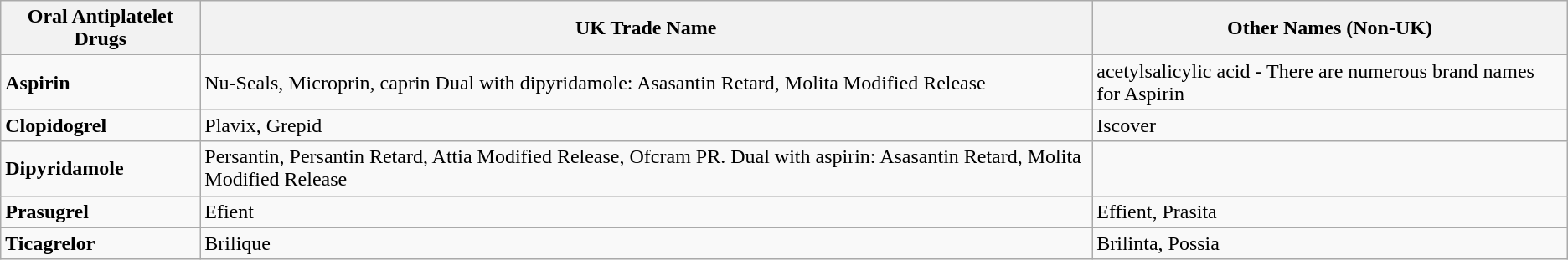<table class="wikitable">
<tr>
<th>Oral Antiplatelet Drugs</th>
<th>UK Trade Name</th>
<th>Other Names (Non-UK)</th>
</tr>
<tr>
<td><strong>Aspirin</strong></td>
<td>Nu-Seals, Microprin, caprin Dual with dipyridamole: Asasantin Retard,  Molita Modified Release</td>
<td>acetylsalicylic acid - There are numerous brand names for Aspirin</td>
</tr>
<tr>
<td><strong>Clopidogrel</strong></td>
<td>Plavix, Grepid</td>
<td>Iscover</td>
</tr>
<tr>
<td><strong>Dipyridamole</strong></td>
<td>Persantin, Persantin Retard, Attia Modified Release, Ofcram PR. Dual with aspirin: Asasantin Retard, Molita Modified Release</td>
<td><strong> </strong></td>
</tr>
<tr>
<td><strong>Prasugrel</strong></td>
<td>Efient</td>
<td>Effient, Prasita</td>
</tr>
<tr>
<td><strong>Ticagrelor</strong></td>
<td>Brilique</td>
<td>Brilinta, Possia</td>
</tr>
</table>
